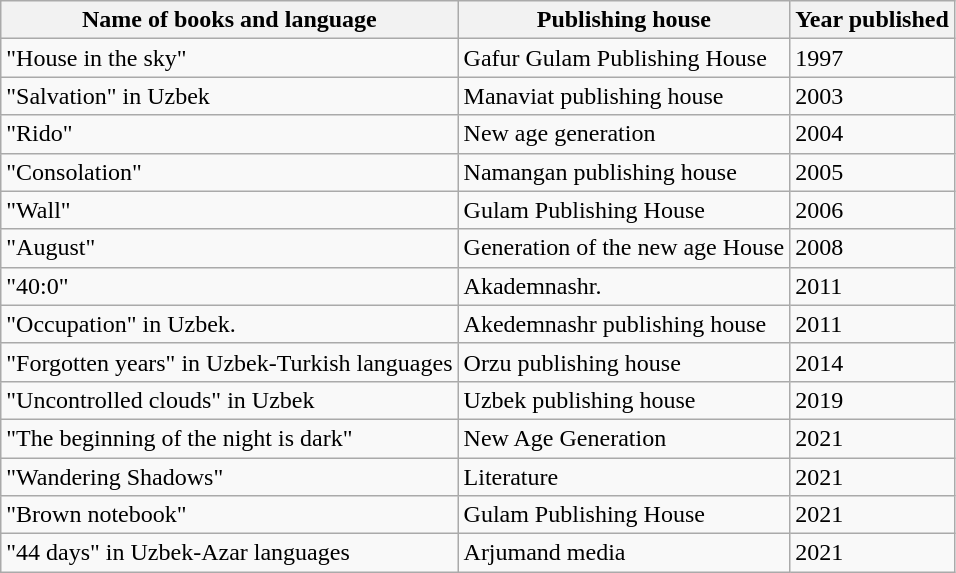<table class="wikitable">
<tr>
<th>Name of books and language</th>
<th>Publishing house</th>
<th>Year published</th>
</tr>
<tr>
<td>"House in the sky"</td>
<td>Gafur Gulam Publishing House</td>
<td>1997</td>
</tr>
<tr>
<td>"Salvation" in Uzbek</td>
<td>Manaviat publishing house</td>
<td>2003</td>
</tr>
<tr>
<td>"Rido"</td>
<td>New age generation</td>
<td>2004</td>
</tr>
<tr>
<td>"Consolation"</td>
<td>Namangan publishing house</td>
<td>2005</td>
</tr>
<tr>
<td>"Wall"</td>
<td>Gulam Publishing House</td>
<td>2006</td>
</tr>
<tr>
<td>"August"</td>
<td>Generation of the new age House</td>
<td>2008</td>
</tr>
<tr>
<td>"40:0"</td>
<td>Akademnashr.</td>
<td>2011</td>
</tr>
<tr>
<td>"Occupation" in Uzbek.</td>
<td>Akedemnashr publishing house</td>
<td>2011</td>
</tr>
<tr>
<td>"Forgotten years" in Uzbek-Turkish languages</td>
<td>Orzu publishing house</td>
<td>2014</td>
</tr>
<tr>
<td>"Uncontrolled clouds" in Uzbek</td>
<td>Uzbek publishing house</td>
<td>2019</td>
</tr>
<tr>
<td>"The beginning of the night is dark"</td>
<td>New Age Generation</td>
<td>2021</td>
</tr>
<tr>
<td>"Wandering Shadows"</td>
<td>Literature</td>
<td>2021</td>
</tr>
<tr>
<td>"Brown notebook"</td>
<td>Gulam Publishing House</td>
<td>2021</td>
</tr>
<tr>
<td>"44 days" in Uzbek-Azar languages</td>
<td>Arjumand media</td>
<td>2021</td>
</tr>
</table>
